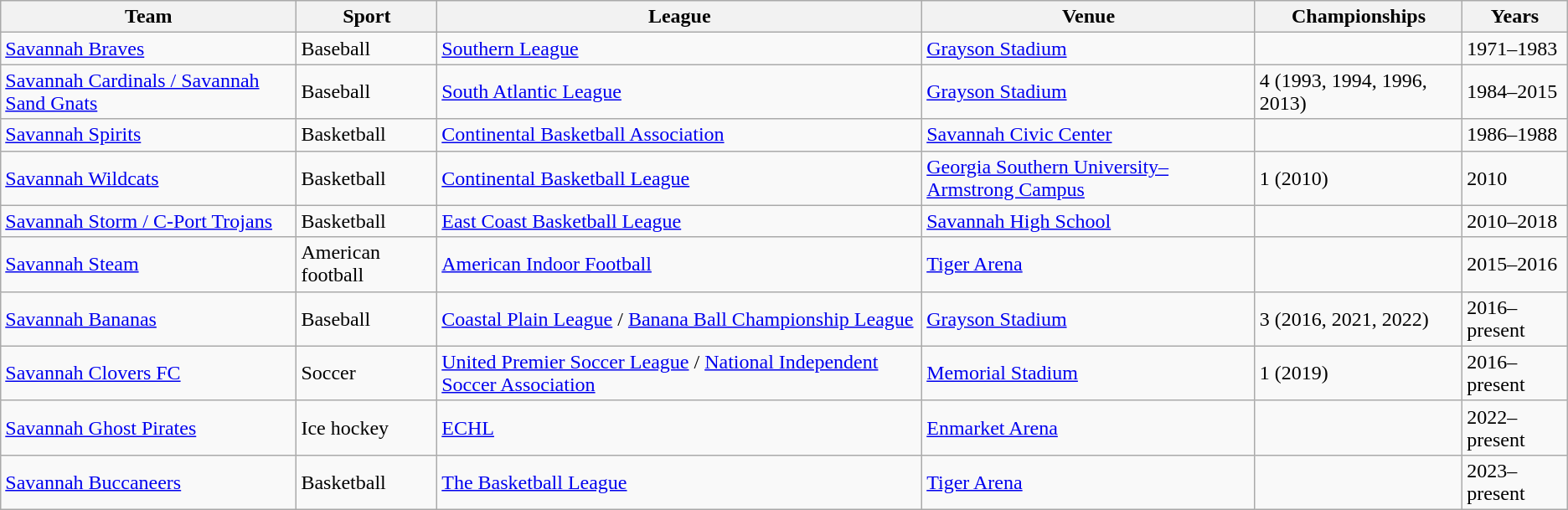<table class="wikitable sortable">
<tr>
<th>Team</th>
<th>Sport</th>
<th>League</th>
<th>Venue</th>
<th>Championships</th>
<th>Years</th>
</tr>
<tr>
<td><a href='#'>Savannah Braves</a></td>
<td>Baseball</td>
<td><a href='#'>Southern League</a></td>
<td><a href='#'>Grayson Stadium</a></td>
<td></td>
<td>1971–1983</td>
</tr>
<tr>
<td><a href='#'>Savannah Cardinals / Savannah Sand Gnats</a></td>
<td>Baseball</td>
<td><a href='#'>South Atlantic League</a></td>
<td><a href='#'>Grayson Stadium</a></td>
<td>4 (1993, 1994, 1996, 2013)</td>
<td>1984–2015</td>
</tr>
<tr>
<td><a href='#'>Savannah Spirits</a></td>
<td>Basketball</td>
<td><a href='#'>Continental Basketball Association</a></td>
<td><a href='#'>Savannah Civic Center</a></td>
<td></td>
<td>1986–1988</td>
</tr>
<tr>
<td><a href='#'>Savannah Wildcats</a></td>
<td>Basketball</td>
<td><a href='#'>Continental Basketball League</a></td>
<td><a href='#'>Georgia Southern University–Armstrong Campus</a></td>
<td>1 (2010)</td>
<td>2010</td>
</tr>
<tr>
<td><a href='#'>Savannah Storm / C-Port Trojans</a></td>
<td>Basketball</td>
<td><a href='#'>East Coast Basketball League</a></td>
<td><a href='#'>Savannah High School</a></td>
<td></td>
<td>2010–2018</td>
</tr>
<tr>
<td><a href='#'>Savannah Steam</a></td>
<td>American football</td>
<td><a href='#'>American Indoor Football</a></td>
<td><a href='#'>Tiger Arena</a></td>
<td></td>
<td>2015–2016</td>
</tr>
<tr>
<td><a href='#'>Savannah Bananas</a></td>
<td>Baseball</td>
<td><a href='#'>Coastal Plain League</a> / <a href='#'>Banana Ball Championship League</a></td>
<td><a href='#'>Grayson Stadium</a></td>
<td>3 (2016, 2021, 2022)</td>
<td>2016–present</td>
</tr>
<tr>
<td><a href='#'>Savannah Clovers FC</a></td>
<td>Soccer</td>
<td><a href='#'>United Premier Soccer League</a> / <a href='#'>National Independent Soccer Association</a></td>
<td><a href='#'>Memorial Stadium</a></td>
<td>1 (2019)</td>
<td>2016–present</td>
</tr>
<tr>
<td><a href='#'>Savannah Ghost Pirates</a></td>
<td>Ice hockey</td>
<td><a href='#'>ECHL</a></td>
<td><a href='#'>Enmarket Arena</a></td>
<td></td>
<td>2022–present</td>
</tr>
<tr>
<td><a href='#'>Savannah Buccaneers</a></td>
<td>Basketball</td>
<td><a href='#'>The Basketball League</a></td>
<td><a href='#'>Tiger Arena</a></td>
<td></td>
<td>2023–present</td>
</tr>
</table>
